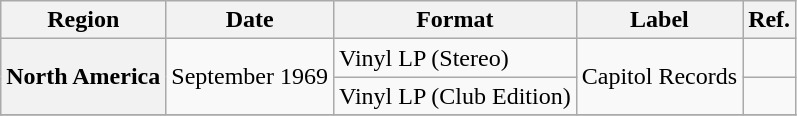<table class="wikitable plainrowheaders">
<tr>
<th scope="col">Region</th>
<th scope="col">Date</th>
<th scope="col">Format</th>
<th scope="col">Label</th>
<th scope="col">Ref.</th>
</tr>
<tr>
<th scope="row" rowspan="2">North America</th>
<td rowspan="2">September 1969</td>
<td>Vinyl LP (Stereo)</td>
<td rowspan="2">Capitol Records</td>
<td></td>
</tr>
<tr>
<td>Vinyl LP (Club Edition)</td>
<td></td>
</tr>
<tr>
</tr>
</table>
